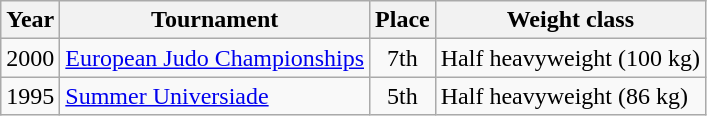<table class=wikitable>
<tr>
<th>Year</th>
<th>Tournament</th>
<th>Place</th>
<th>Weight class</th>
</tr>
<tr>
<td>2000</td>
<td><a href='#'>European Judo Championships</a></td>
<td align="center">7th</td>
<td>Half heavyweight (100 kg)</td>
</tr>
<tr>
<td>1995</td>
<td><a href='#'>Summer Universiade</a></td>
<td align="center">5th</td>
<td>Half heavyweight (86 kg)</td>
</tr>
</table>
